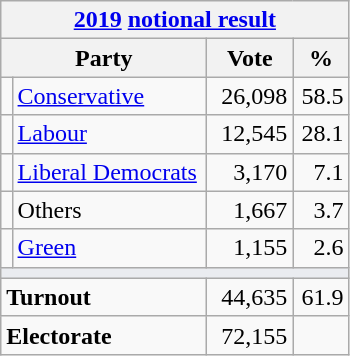<table class="wikitable">
<tr>
<th colspan="4"><a href='#'>2019</a> <a href='#'>notional result</a></th>
</tr>
<tr>
<th bgcolor="#DDDDFF" width="130px" colspan="2">Party</th>
<th bgcolor="#DDDDFF" width="50px">Vote</th>
<th bgcolor="#DDDDFF" width="30px">%</th>
</tr>
<tr>
<td></td>
<td><a href='#'>Conservative</a></td>
<td align=right>26,098</td>
<td align=right>58.5</td>
</tr>
<tr>
<td></td>
<td><a href='#'>Labour</a></td>
<td align=right>12,545</td>
<td align=right>28.1</td>
</tr>
<tr>
<td></td>
<td><a href='#'>Liberal Democrats</a></td>
<td align=right>3,170</td>
<td align=right>7.1</td>
</tr>
<tr>
<td></td>
<td>Others</td>
<td align=right>1,667</td>
<td align=right>3.7</td>
</tr>
<tr>
<td></td>
<td><a href='#'>Green</a></td>
<td align=right>1,155</td>
<td align=right>2.6</td>
</tr>
<tr>
<td colspan="4" bgcolor="#EAECF0"></td>
</tr>
<tr>
<td colspan="2"><strong>Turnout</strong></td>
<td align=right>44,635</td>
<td align=right>61.9</td>
</tr>
<tr>
<td colspan="2"><strong>Electorate</strong></td>
<td align=right>72,155</td>
</tr>
</table>
